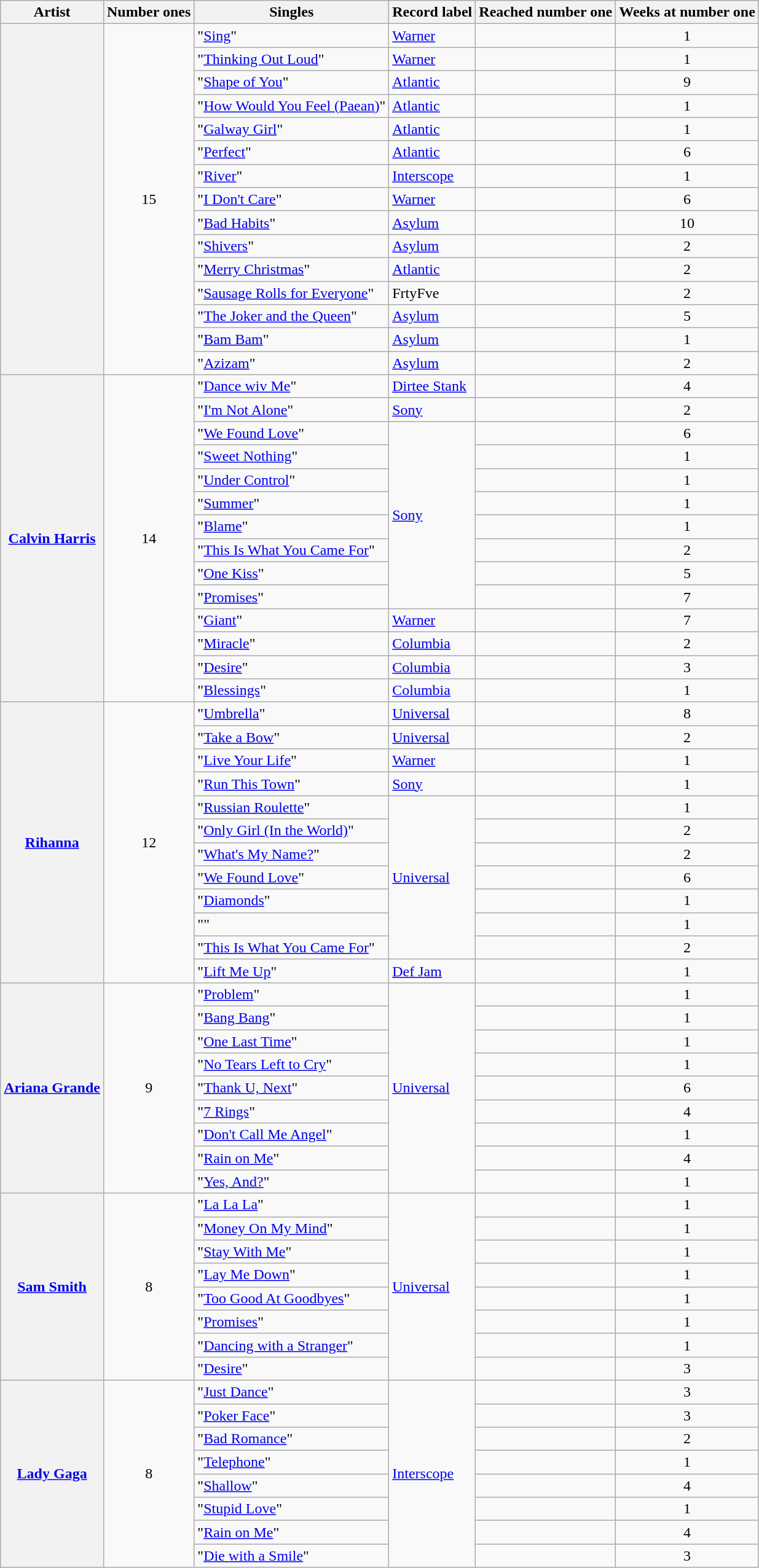<table class="wikitable plainrowheaders">
<tr>
<th scope=col>Artist</th>
<th scope=col>Number ones</th>
<th scope=col>Singles</th>
<th scope=col>Record label</th>
<th scope=col>Reached number one</th>
<th scope=col>Weeks at number one</th>
</tr>
<tr>
<th scope=row rowspan="15"></th>
<td rowspan="15" align=center>15</td>
<td>"<a href='#'>Sing</a>"</td>
<td><a href='#'>Warner</a></td>
<td></td>
<td align=center>1</td>
</tr>
<tr>
<td>"<a href='#'>Thinking Out Loud</a>"</td>
<td><a href='#'>Warner</a></td>
<td></td>
<td align=center>1</td>
</tr>
<tr>
<td>"<a href='#'>Shape of You</a>"</td>
<td><a href='#'>Atlantic</a></td>
<td></td>
<td align=center>9</td>
</tr>
<tr>
<td>"<a href='#'>How Would You Feel (Paean)</a>"</td>
<td><a href='#'>Atlantic</a></td>
<td></td>
<td align=center>1</td>
</tr>
<tr>
<td>"<a href='#'>Galway Girl</a>"</td>
<td><a href='#'>Atlantic</a></td>
<td></td>
<td align=center>1</td>
</tr>
<tr>
<td>"<a href='#'>Perfect</a>"</td>
<td><a href='#'>Atlantic</a></td>
<td></td>
<td align=center>6</td>
</tr>
<tr>
<td>"<a href='#'>River</a>"</td>
<td><a href='#'>Interscope</a></td>
<td></td>
<td align=center>1</td>
</tr>
<tr>
<td>"<a href='#'>I Don't Care</a>"</td>
<td><a href='#'>Warner</a></td>
<td></td>
<td align=center>6</td>
</tr>
<tr>
<td>"<a href='#'>Bad Habits</a>"</td>
<td><a href='#'>Asylum</a></td>
<td></td>
<td align=center>10</td>
</tr>
<tr>
<td>"<a href='#'>Shivers</a>"</td>
<td><a href='#'>Asylum</a></td>
<td></td>
<td align=center>2</td>
</tr>
<tr>
<td>"<a href='#'>Merry Christmas</a>"</td>
<td><a href='#'>Atlantic</a></td>
<td></td>
<td align=center>2</td>
</tr>
<tr>
<td>"<a href='#'>Sausage Rolls for Everyone</a>"</td>
<td>FrtyFve</td>
<td></td>
<td align=center>2</td>
</tr>
<tr>
<td>"<a href='#'>The Joker and the Queen</a>"</td>
<td><a href='#'>Asylum</a></td>
<td></td>
<td align=center>5</td>
</tr>
<tr>
<td>"<a href='#'>Bam Bam</a>"</td>
<td><a href='#'>Asylum</a></td>
<td></td>
<td align=center>1</td>
</tr>
<tr>
<td>"<a href='#'>Azizam</a>"</td>
<td><a href='#'>Asylum</a></td>
<td></td>
<td align=center>2</td>
</tr>
<tr>
<th scope=row rowspan=14><a href='#'>Calvin Harris</a></th>
<td rowspan=14 align=center>14</td>
<td>"<a href='#'>Dance wiv Me</a>"</td>
<td><a href='#'>Dirtee Stank</a></td>
<td></td>
<td align=center>4</td>
</tr>
<tr>
<td>"<a href='#'>I'm Not Alone</a>"</td>
<td><a href='#'>Sony</a></td>
<td></td>
<td align=center>2</td>
</tr>
<tr>
<td>"<a href='#'>We Found Love</a>"</td>
<td rowspan=8><a href='#'>Sony</a></td>
<td></td>
<td align=center>6</td>
</tr>
<tr>
<td>"<a href='#'>Sweet Nothing</a>"</td>
<td></td>
<td align=center>1</td>
</tr>
<tr>
<td>"<a href='#'>Under Control</a>"</td>
<td></td>
<td align=center>1</td>
</tr>
<tr>
<td>"<a href='#'>Summer</a>"</td>
<td></td>
<td align=center>1</td>
</tr>
<tr>
<td>"<a href='#'>Blame</a>"</td>
<td></td>
<td align=center>1</td>
</tr>
<tr>
<td>"<a href='#'>This Is What You Came For</a>"</td>
<td></td>
<td align=center>2</td>
</tr>
<tr>
<td>"<a href='#'>One Kiss</a>"</td>
<td></td>
<td align=center>5</td>
</tr>
<tr>
<td>"<a href='#'>Promises</a>"</td>
<td></td>
<td align=center>7</td>
</tr>
<tr>
<td>"<a href='#'>Giant</a>"</td>
<td><a href='#'>Warner</a></td>
<td></td>
<td align=center>7</td>
</tr>
<tr>
<td>"<a href='#'>Miracle</a>"</td>
<td><a href='#'>Columbia</a></td>
<td></td>
<td align=center>2</td>
</tr>
<tr>
<td>"<a href='#'>Desire</a>"</td>
<td><a href='#'>Columbia</a></td>
<td></td>
<td align=center>3</td>
</tr>
<tr>
<td>"<a href='#'>Blessings</a>"</td>
<td><a href='#'>Columbia</a></td>
<td></td>
<td align=center>1</td>
</tr>
<tr>
<th scope=row rowspan=12><a href='#'>Rihanna</a></th>
<td rowspan=12 align=center>12</td>
<td>"<a href='#'>Umbrella</a>"</td>
<td><a href='#'>Universal</a></td>
<td></td>
<td align=center>8</td>
</tr>
<tr>
<td>"<a href='#'>Take a Bow</a>"</td>
<td><a href='#'>Universal</a></td>
<td></td>
<td align=center>2</td>
</tr>
<tr>
<td>"<a href='#'>Live Your Life</a>"</td>
<td><a href='#'>Warner</a></td>
<td></td>
<td align=center>1</td>
</tr>
<tr>
<td>"<a href='#'>Run This Town</a>"</td>
<td><a href='#'>Sony</a></td>
<td></td>
<td align=center>1</td>
</tr>
<tr>
<td>"<a href='#'>Russian Roulette</a>"</td>
<td rowspan="7"><a href='#'>Universal</a></td>
<td></td>
<td align=center>1</td>
</tr>
<tr>
<td>"<a href='#'>Only Girl (In the World)</a>"</td>
<td></td>
<td align=center>2</td>
</tr>
<tr>
<td>"<a href='#'>What's My Name?</a>"</td>
<td></td>
<td align=center>2</td>
</tr>
<tr>
<td>"<a href='#'>We Found Love</a>"</td>
<td></td>
<td align=center>6</td>
</tr>
<tr>
<td>"<a href='#'>Diamonds</a>"</td>
<td></td>
<td align=center>1</td>
</tr>
<tr>
<td>""</td>
<td></td>
<td align=center>1</td>
</tr>
<tr>
<td>"<a href='#'>This Is What You Came For</a>"</td>
<td></td>
<td align=center>2</td>
</tr>
<tr>
<td>"<a href='#'>Lift Me Up</a>"</td>
<td><a href='#'>Def Jam</a></td>
<td></td>
<td align=center>1</td>
</tr>
<tr>
<th scope=row rowspan="9"><a href='#'>Ariana Grande</a></th>
<td rowspan="9" align=center>9</td>
<td>"<a href='#'>Problem</a>"</td>
<td rowspan="9"><a href='#'>Universal</a></td>
<td></td>
<td align=center>1</td>
</tr>
<tr>
<td>"<a href='#'>Bang Bang</a>"</td>
<td></td>
<td align=center>1</td>
</tr>
<tr>
<td>"<a href='#'>One Last Time</a>"</td>
<td></td>
<td align=center>1</td>
</tr>
<tr>
<td>"<a href='#'>No Tears Left to Cry</a>"</td>
<td></td>
<td align=center>1</td>
</tr>
<tr>
<td>"<a href='#'>Thank U, Next</a>"</td>
<td></td>
<td align=center>6</td>
</tr>
<tr>
<td>"<a href='#'>7 Rings</a>"</td>
<td></td>
<td align=center>4</td>
</tr>
<tr>
<td>"<a href='#'>Don't Call Me Angel</a>"</td>
<td></td>
<td align=center>1</td>
</tr>
<tr>
<td>"<a href='#'>Rain on Me</a>"</td>
<td></td>
<td align=center>4</td>
</tr>
<tr>
<td>"<a href='#'>Yes, And?</a>"</td>
<td></td>
<td align=center>1</td>
</tr>
<tr>
<th scope=row rowspan="8"><a href='#'>Sam Smith</a></th>
<td rowspan="8" align=center>8</td>
<td>"<a href='#'>La La La</a>"</td>
<td rowspan="8"><a href='#'>Universal</a></td>
<td></td>
<td align=center>1</td>
</tr>
<tr>
<td>"<a href='#'>Money On My Mind</a>"</td>
<td></td>
<td align=center>1</td>
</tr>
<tr>
<td>"<a href='#'>Stay With Me</a>"</td>
<td></td>
<td align=center>1</td>
</tr>
<tr>
<td>"<a href='#'>Lay Me Down</a>"</td>
<td></td>
<td align=center>1</td>
</tr>
<tr>
<td>"<a href='#'>Too Good At Goodbyes</a>"</td>
<td></td>
<td align=center>1</td>
</tr>
<tr>
<td>"<a href='#'>Promises</a>"</td>
<td></td>
<td align=center>1</td>
</tr>
<tr>
<td>"<a href='#'>Dancing with a Stranger</a>"</td>
<td></td>
<td align=center>1</td>
</tr>
<tr>
<td>"<a href='#'>Desire</a>"</td>
<td></td>
<td align=center>3</td>
</tr>
<tr>
<th scope=row rowspan="8"><a href='#'>Lady Gaga</a></th>
<td rowspan="8" align=center>8</td>
<td>"<a href='#'>Just Dance</a>"</td>
<td rowspan="8"><a href='#'>Interscope</a></td>
<td></td>
<td align=center>3</td>
</tr>
<tr>
<td>"<a href='#'>Poker Face</a>"</td>
<td></td>
<td align=center>3</td>
</tr>
<tr>
<td>"<a href='#'>Bad Romance</a>"</td>
<td></td>
<td align=center>2</td>
</tr>
<tr>
<td>"<a href='#'>Telephone</a>"</td>
<td></td>
<td align=center>1</td>
</tr>
<tr>
<td>"<a href='#'>Shallow</a>"</td>
<td></td>
<td align=center>4</td>
</tr>
<tr>
<td>"<a href='#'>Stupid Love</a>"</td>
<td></td>
<td align=center>1</td>
</tr>
<tr>
<td>"<a href='#'>Rain on Me</a>"</td>
<td></td>
<td align=center>4</td>
</tr>
<tr>
<td>"<a href='#'>Die with a Smile</a>"</td>
<td></td>
<td align=center>3</td>
</tr>
</table>
